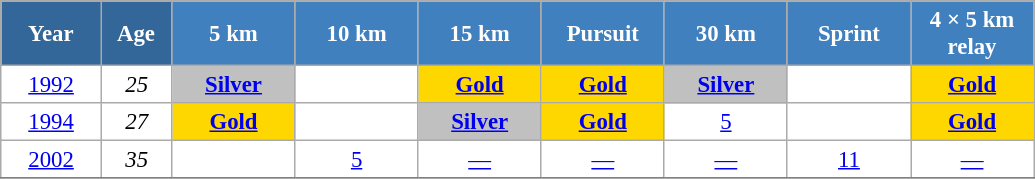<table class="wikitable" style="font-size:95%; text-align:center; border:grey solid 1px; border-collapse:collapse; background:#ffffff;">
<tr>
<th style="background-color:#369; color:white; width:60px;"> Year </th>
<th style="background-color:#369; color:white; width:40px;"> Age </th>
<th style="background-color:#4180be; color:white; width:75px;"> 5 km </th>
<th style="background-color:#4180be; color:white; width:75px;"> 10 km </th>
<th style="background-color:#4180be; color:white; width:75px;"> 15 km </th>
<th style="background-color:#4180be; color:white; width:75px;"> Pursuit </th>
<th style="background-color:#4180be; color:white; width:75px;"> 30 km </th>
<th style="background-color:#4180be; color:white; width:75px;"> Sprint </th>
<th style="background-color:#4180be; color:white; width:75px;"> 4 × 5 km <br> relay </th>
</tr>
<tr>
<td><a href='#'>1992</a></td>
<td><em>25</em></td>
<td style="background:silver;"><a href='#'><strong>Silver</strong></a></td>
<td></td>
<td style="background:gold;"><a href='#'><strong>Gold</strong></a></td>
<td style="background:gold;"><a href='#'><strong>Gold</strong></a></td>
<td style="background:silver;"><a href='#'><strong>Silver</strong></a></td>
<td></td>
<td style="background:gold;"><a href='#'><strong>Gold</strong></a></td>
</tr>
<tr>
<td><a href='#'>1994</a></td>
<td><em>27</em></td>
<td style="background:gold;"><a href='#'><strong>Gold</strong></a></td>
<td></td>
<td style="background:silver;"><a href='#'><strong>Silver</strong></a></td>
<td style="background:gold;"><a href='#'><strong>Gold</strong></a></td>
<td><a href='#'>5</a></td>
<td></td>
<td style="background:gold;"><a href='#'><strong>Gold</strong></a></td>
</tr>
<tr>
<td><a href='#'>2002</a></td>
<td><em>35</em></td>
<td></td>
<td><a href='#'>5</a></td>
<td><a href='#'>—</a></td>
<td><a href='#'>—</a></td>
<td><a href='#'>—</a></td>
<td><a href='#'>11</a></td>
<td><a href='#'>—</a></td>
</tr>
<tr>
</tr>
</table>
